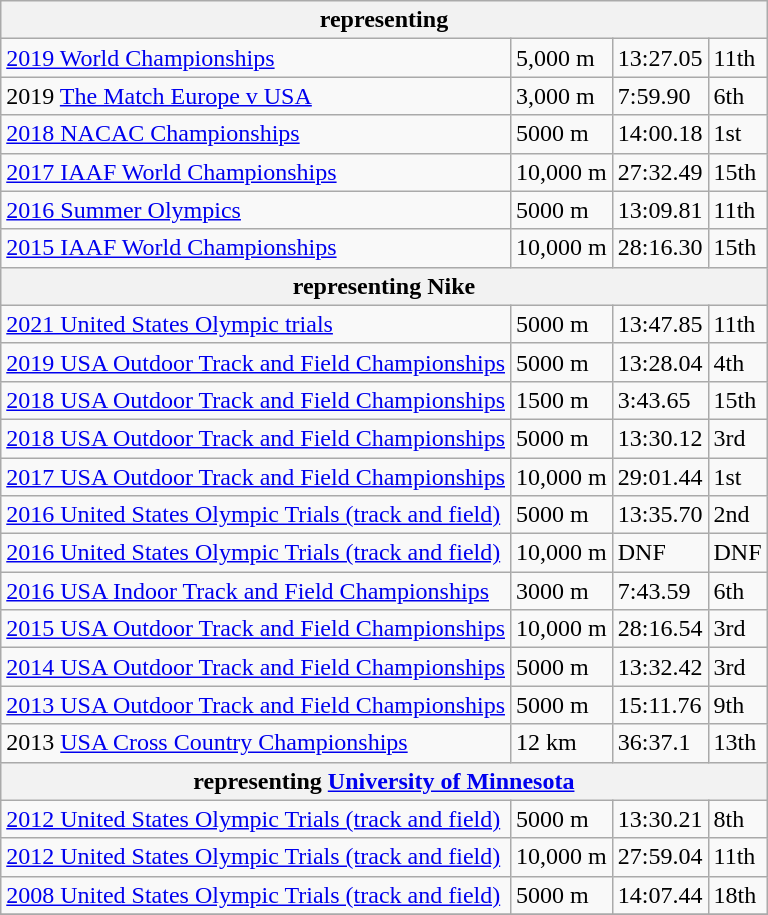<table class="wikitable sortable">
<tr>
<th colspan="7">representing </th>
</tr>
<tr>
<td><a href='#'>2019 World Championships</a></td>
<td>5,000 m</td>
<td>13:27.05</td>
<td>11th</td>
</tr>
<tr>
<td>2019 <a href='#'>The Match Europe v USA</a></td>
<td>3,000 m</td>
<td>7:59.90</td>
<td>6th</td>
</tr>
<tr>
<td><a href='#'>2018 NACAC Championships</a></td>
<td>5000 m</td>
<td>14:00.18</td>
<td> 1st</td>
</tr>
<tr>
<td><a href='#'>2017 IAAF World Championships</a></td>
<td>10,000 m</td>
<td>27:32.49</td>
<td>15th</td>
</tr>
<tr>
<td><a href='#'>2016 Summer Olympics</a></td>
<td>5000 m</td>
<td>13:09.81</td>
<td>11th</td>
</tr>
<tr>
<td><a href='#'>2015 IAAF World Championships</a></td>
<td>10,000 m</td>
<td>28:16.30</td>
<td>15th</td>
</tr>
<tr>
<th colspan="7">representing Nike</th>
</tr>
<tr>
<td><a href='#'>2021 United States Olympic trials</a></td>
<td>5000 m</td>
<td>13:47.85</td>
<td>11th</td>
</tr>
<tr>
<td><a href='#'>2019 USA Outdoor Track and Field Championships</a></td>
<td>5000 m</td>
<td>13:28.04</td>
<td>4th</td>
</tr>
<tr>
<td><a href='#'>2018 USA Outdoor Track and Field Championships</a></td>
<td>1500 m</td>
<td>3:43.65</td>
<td>15th</td>
</tr>
<tr>
<td><a href='#'>2018 USA Outdoor Track and Field Championships</a></td>
<td>5000 m</td>
<td>13:30.12</td>
<td> 3rd</td>
</tr>
<tr>
<td><a href='#'>2017 USA Outdoor Track and Field Championships</a></td>
<td>10,000 m</td>
<td>29:01.44</td>
<td> 1st</td>
</tr>
<tr>
<td><a href='#'>2016 United States Olympic Trials (track and field)</a></td>
<td>5000 m</td>
<td>13:35.70</td>
<td> 2nd</td>
</tr>
<tr>
<td><a href='#'>2016 United States Olympic Trials (track and field)</a></td>
<td>10,000 m</td>
<td>DNF</td>
<td>DNF</td>
</tr>
<tr>
<td><a href='#'>2016 USA Indoor Track and Field Championships</a></td>
<td>3000 m</td>
<td>7:43.59</td>
<td>6th</td>
</tr>
<tr>
<td><a href='#'>2015 USA Outdoor Track and Field Championships</a></td>
<td>10,000 m</td>
<td>28:16.54</td>
<td> 3rd</td>
</tr>
<tr>
<td><a href='#'>2014 USA Outdoor Track and Field Championships</a></td>
<td>5000 m</td>
<td>13:32.42</td>
<td> 3rd</td>
</tr>
<tr>
<td><a href='#'>2013 USA Outdoor Track and Field Championships</a></td>
<td>5000 m</td>
<td>15:11.76</td>
<td>9th</td>
</tr>
<tr>
<td>2013 <a href='#'>USA Cross Country Championships</a></td>
<td>12 km</td>
<td>36:37.1</td>
<td>13th</td>
</tr>
<tr>
<th colspan="7">representing <a href='#'>University of Minnesota</a></th>
</tr>
<tr>
<td><a href='#'>2012 United States Olympic Trials (track and field)</a></td>
<td>5000 m</td>
<td>13:30.21</td>
<td>8th</td>
</tr>
<tr>
<td><a href='#'>2012 United States Olympic Trials (track and field)</a></td>
<td>10,000 m</td>
<td>27:59.04</td>
<td>11th</td>
</tr>
<tr>
<td><a href='#'>2008 United States Olympic Trials (track and field)</a></td>
<td>5000 m</td>
<td>14:07.44</td>
<td>18th</td>
</tr>
<tr>
</tr>
</table>
